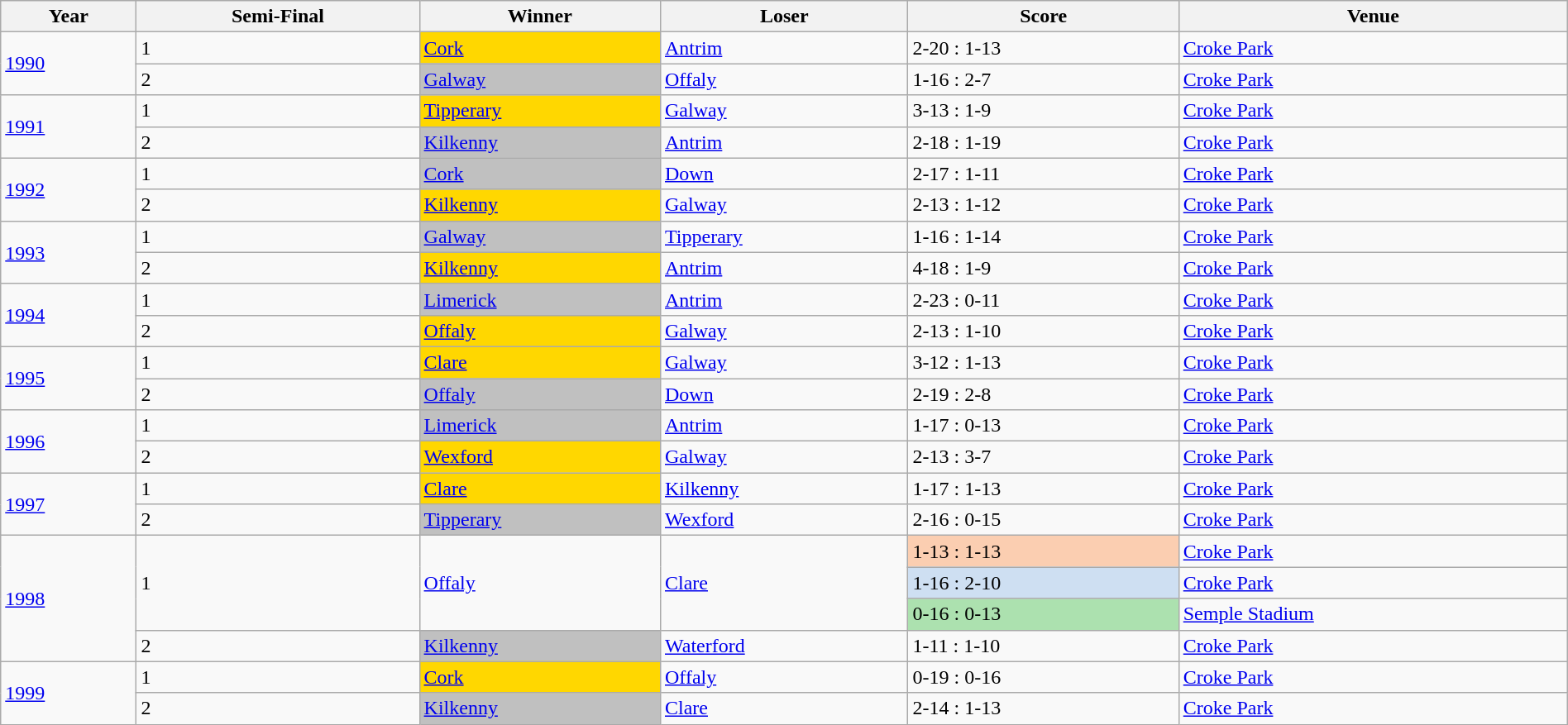<table class="wikitable" width=100%>
<tr>
<th>Year</th>
<th>Semi-Final</th>
<th>Winner</th>
<th>Loser</th>
<th>Score</th>
<th>Venue</th>
</tr>
<tr>
<td rowspan=2><a href='#'>1990</a></td>
<td>1</td>
<td style="background-color:#FFD700"><a href='#'>Cork</a></td>
<td><a href='#'>Antrim</a></td>
<td>2-20 : 1-13</td>
<td><a href='#'>Croke Park</a></td>
</tr>
<tr>
<td>2</td>
<td style="background-color:#C0C0C0"><a href='#'>Galway</a></td>
<td><a href='#'>Offaly</a></td>
<td>1-16 : 2-7</td>
<td><a href='#'>Croke Park</a></td>
</tr>
<tr>
<td rowspan=2><a href='#'>1991</a></td>
<td>1</td>
<td style="background-color:#FFD700"><a href='#'>Tipperary</a></td>
<td><a href='#'>Galway</a></td>
<td>3-13 : 1-9</td>
<td><a href='#'>Croke Park</a></td>
</tr>
<tr>
<td>2</td>
<td style="background-color:#C0C0C0"><a href='#'>Kilkenny</a></td>
<td><a href='#'>Antrim</a></td>
<td>2-18 : 1-19</td>
<td><a href='#'>Croke Park</a></td>
</tr>
<tr>
<td rowspan=2><a href='#'>1992</a></td>
<td>1</td>
<td style="background-color:#C0C0C0"><a href='#'>Cork</a></td>
<td><a href='#'>Down</a></td>
<td>2-17 : 1-11</td>
<td><a href='#'>Croke Park</a></td>
</tr>
<tr>
<td>2</td>
<td style="background-color:#FFD700"><a href='#'>Kilkenny</a></td>
<td><a href='#'>Galway</a></td>
<td>2-13 : 1-12</td>
<td><a href='#'>Croke Park</a></td>
</tr>
<tr>
<td rowspan=2><a href='#'>1993</a></td>
<td>1</td>
<td style="background-color:#C0C0C0"><a href='#'>Galway</a></td>
<td><a href='#'>Tipperary</a></td>
<td>1-16 : 1-14</td>
<td><a href='#'>Croke Park</a></td>
</tr>
<tr>
<td>2</td>
<td style="background-color:#FFD700"><a href='#'>Kilkenny</a></td>
<td><a href='#'>Antrim</a></td>
<td>4-18 : 1-9</td>
<td><a href='#'>Croke Park</a></td>
</tr>
<tr>
<td rowspan=2><a href='#'>1994</a></td>
<td>1</td>
<td style="background-color:#C0C0C0"><a href='#'>Limerick</a></td>
<td><a href='#'>Antrim</a></td>
<td>2-23 : 0-11</td>
<td><a href='#'>Croke Park</a></td>
</tr>
<tr>
<td>2</td>
<td style="background-color:#FFD700"><a href='#'>Offaly</a></td>
<td><a href='#'>Galway</a></td>
<td>2-13 : 1-10</td>
<td><a href='#'>Croke Park</a></td>
</tr>
<tr>
<td rowspan=2><a href='#'>1995</a></td>
<td>1</td>
<td style="background-color:#FFD700"><a href='#'>Clare</a></td>
<td><a href='#'>Galway</a></td>
<td>3-12 : 1-13</td>
<td><a href='#'>Croke Park</a></td>
</tr>
<tr>
<td>2</td>
<td style="background-color:#C0C0C0"><a href='#'>Offaly</a></td>
<td><a href='#'>Down</a></td>
<td>2-19 : 2-8</td>
<td><a href='#'>Croke Park</a></td>
</tr>
<tr>
<td rowspan=2><a href='#'>1996</a></td>
<td>1</td>
<td style="background-color:#C0C0C0"><a href='#'>Limerick</a></td>
<td><a href='#'>Antrim</a></td>
<td>1-17 : 0-13</td>
<td><a href='#'>Croke Park</a></td>
</tr>
<tr>
<td>2</td>
<td style="background-color:#FFD700"><a href='#'>Wexford</a></td>
<td><a href='#'>Galway</a></td>
<td>2-13 : 3-7</td>
<td><a href='#'>Croke Park</a></td>
</tr>
<tr>
<td rowspan=2><a href='#'>1997</a></td>
<td>1</td>
<td style="background-color:#FFD700"><a href='#'>Clare</a></td>
<td><a href='#'>Kilkenny</a></td>
<td>1-17 : 1-13</td>
<td><a href='#'>Croke Park</a></td>
</tr>
<tr>
<td>2</td>
<td style="background-color:#C0C0C0"><a href='#'>Tipperary</a></td>
<td><a href='#'>Wexford</a></td>
<td>2-16 : 0-15</td>
<td><a href='#'>Croke Park</a></td>
</tr>
<tr>
<td rowspan=4><a href='#'>1998</a></td>
<td rowspan=3>1</td>
<td rowspan=3><a href='#'>Offaly</a></td>
<td rowspan=3><a href='#'>Clare</a></td>
<td style="background-color:#FBCEB1">1-13 : 1-13</td>
<td><a href='#'>Croke Park</a></td>
</tr>
<tr>
<td style="background-color:#cedff2">1-16 : 2-10</td>
<td><a href='#'>Croke Park</a></td>
</tr>
<tr>
<td style="background-color:#ACE1AF">0-16 : 0-13</td>
<td><a href='#'>Semple Stadium</a></td>
</tr>
<tr>
<td>2</td>
<td style="background-color:#C0C0C0"><a href='#'>Kilkenny</a></td>
<td><a href='#'>Waterford</a></td>
<td>1-11 : 1-10</td>
<td><a href='#'>Croke Park</a></td>
</tr>
<tr>
<td rowspan=2><a href='#'>1999</a></td>
<td>1</td>
<td style="background-color:#FFD700"><a href='#'>Cork</a></td>
<td><a href='#'>Offaly</a></td>
<td>0-19 : 0-16</td>
<td><a href='#'>Croke Park</a></td>
</tr>
<tr>
<td>2</td>
<td style="background-color:#C0C0C0"><a href='#'>Kilkenny</a></td>
<td><a href='#'>Clare</a></td>
<td>2-14 : 1-13</td>
<td><a href='#'>Croke Park</a></td>
</tr>
</table>
